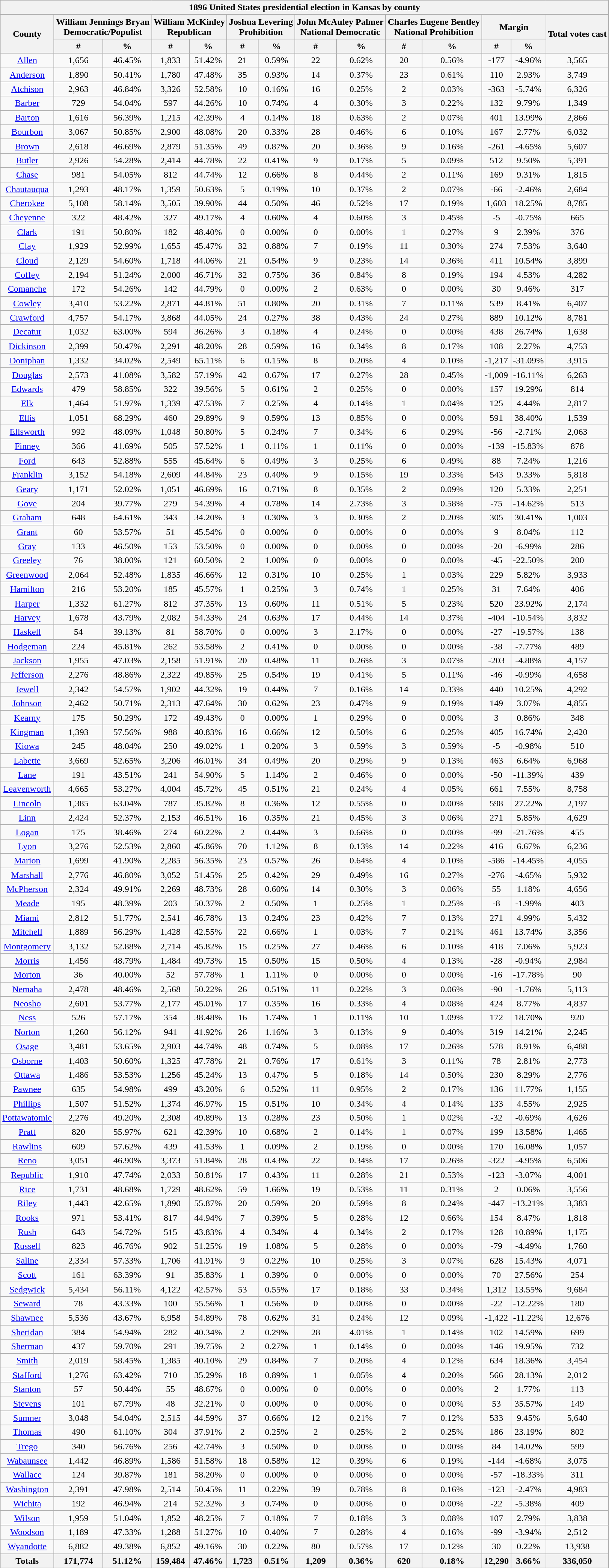<table class="wikitable sortable mw-collapsible mw-collapsed">
<tr>
<th colspan="14">1896 United States presidential election in Kansas by county</th>
</tr>
<tr>
<th style="text-align:center;" rowspan="2">County</th>
<th style="text-align:center;" colspan="2">William Jennings Bryan<br>Democratic/Populist</th>
<th style="text-align:center;" colspan="2">William McKinley<br>Republican</th>
<th style="text-align:center;" colspan="2">Joshua Levering<br>Prohibition</th>
<th style="text-align:center;" colspan="2">John McAuley Palmer<br>National Democratic</th>
<th style="text-align:center;" colspan="2">Charles Eugene Bentley<br>National Prohibition</th>
<th style="text-align:center;" colspan="2">Margin</th>
<th style="text-align:center;" rowspan="2">Total votes cast</th>
</tr>
<tr>
<th style="text-align:center;" data-sort-type="number">#</th>
<th style="text-align:center;" data-sort-type="number">%</th>
<th style="text-align:center;" data-sort-type="number">#</th>
<th style="text-align:center;" data-sort-type="number">%</th>
<th style="text-align:center;" data-sort-type="number">#</th>
<th style="text-align:center;" data-sort-type="number">%</th>
<th style="text-align:center;" data-sort-type="number">#</th>
<th style="text-align:center;" data-sort-type="number">%</th>
<th style="text-align:center;" data-sort-type="number">#</th>
<th style="text-align:center;" data-sort-type="number">%</th>
<th style="text-align:center;" data-sort-type="number">#</th>
<th style="text-align:center;" data-sort-type="number">%</th>
</tr>
<tr style="text-align:center;">
<td><a href='#'>Allen</a></td>
<td>1,656</td>
<td>46.45%</td>
<td>1,833</td>
<td>51.42%</td>
<td>21</td>
<td>0.59%</td>
<td>22</td>
<td>0.62%</td>
<td>20</td>
<td>0.56%</td>
<td>-177</td>
<td>-4.96%</td>
<td>3,565</td>
</tr>
<tr style="text-align:center;">
<td><a href='#'>Anderson</a></td>
<td>1,890</td>
<td>50.41%</td>
<td>1,780</td>
<td>47.48%</td>
<td>35</td>
<td>0.93%</td>
<td>14</td>
<td>0.37%</td>
<td>23</td>
<td>0.61%</td>
<td>110</td>
<td>2.93%</td>
<td>3,749</td>
</tr>
<tr style="text-align:center;">
<td><a href='#'>Atchison</a></td>
<td>2,963</td>
<td>46.84%</td>
<td>3,326</td>
<td>52.58%</td>
<td>10</td>
<td>0.16%</td>
<td>16</td>
<td>0.25%</td>
<td>2</td>
<td>0.03%</td>
<td>-363</td>
<td>-5.74%</td>
<td>6,326</td>
</tr>
<tr style="text-align:center;">
<td><a href='#'>Barber</a></td>
<td>729</td>
<td>54.04%</td>
<td>597</td>
<td>44.26%</td>
<td>10</td>
<td>0.74%</td>
<td>4</td>
<td>0.30%</td>
<td>3</td>
<td>0.22%</td>
<td>132</td>
<td>9.79%</td>
<td>1,349</td>
</tr>
<tr style="text-align:center;">
<td><a href='#'>Barton</a></td>
<td>1,616</td>
<td>56.39%</td>
<td>1,215</td>
<td>42.39%</td>
<td>4</td>
<td>0.14%</td>
<td>18</td>
<td>0.63%</td>
<td>2</td>
<td>0.07%</td>
<td>401</td>
<td>13.99%</td>
<td>2,866</td>
</tr>
<tr style="text-align:center;">
<td><a href='#'>Bourbon</a></td>
<td>3,067</td>
<td>50.85%</td>
<td>2,900</td>
<td>48.08%</td>
<td>20</td>
<td>0.33%</td>
<td>28</td>
<td>0.46%</td>
<td>6</td>
<td>0.10%</td>
<td>167</td>
<td>2.77%</td>
<td>6,032</td>
</tr>
<tr style="text-align:center;">
<td><a href='#'>Brown</a></td>
<td>2,618</td>
<td>46.69%</td>
<td>2,879</td>
<td>51.35%</td>
<td>49</td>
<td>0.87%</td>
<td>20</td>
<td>0.36%</td>
<td>9</td>
<td>0.16%</td>
<td>-261</td>
<td>-4.65%</td>
<td>5,607</td>
</tr>
<tr style="text-align:center;">
<td><a href='#'>Butler</a></td>
<td>2,926</td>
<td>54.28%</td>
<td>2,414</td>
<td>44.78%</td>
<td>22</td>
<td>0.41%</td>
<td>9</td>
<td>0.17%</td>
<td>5</td>
<td>0.09%</td>
<td>512</td>
<td>9.50%</td>
<td>5,391</td>
</tr>
<tr style="text-align:center;">
<td><a href='#'>Chase</a></td>
<td>981</td>
<td>54.05%</td>
<td>812</td>
<td>44.74%</td>
<td>12</td>
<td>0.66%</td>
<td>8</td>
<td>0.44%</td>
<td>2</td>
<td>0.11%</td>
<td>169</td>
<td>9.31%</td>
<td>1,815</td>
</tr>
<tr style="text-align:center;">
<td><a href='#'>Chautauqua</a></td>
<td>1,293</td>
<td>48.17%</td>
<td>1,359</td>
<td>50.63%</td>
<td>5</td>
<td>0.19%</td>
<td>10</td>
<td>0.37%</td>
<td>2</td>
<td>0.07%</td>
<td>-66</td>
<td>-2.46%</td>
<td>2,684</td>
</tr>
<tr style="text-align:center;">
<td><a href='#'>Cherokee</a></td>
<td>5,108</td>
<td>58.14%</td>
<td>3,505</td>
<td>39.90%</td>
<td>44</td>
<td>0.50%</td>
<td>46</td>
<td>0.52%</td>
<td>17</td>
<td>0.19%</td>
<td>1,603</td>
<td>18.25%</td>
<td>8,785</td>
</tr>
<tr style="text-align:center;">
<td><a href='#'>Cheyenne</a></td>
<td>322</td>
<td>48.42%</td>
<td>327</td>
<td>49.17%</td>
<td>4</td>
<td>0.60%</td>
<td>4</td>
<td>0.60%</td>
<td>3</td>
<td>0.45%</td>
<td>-5</td>
<td>-0.75%</td>
<td>665</td>
</tr>
<tr style="text-align:center;">
<td><a href='#'>Clark</a></td>
<td>191</td>
<td>50.80%</td>
<td>182</td>
<td>48.40%</td>
<td>0</td>
<td>0.00%</td>
<td>0</td>
<td>0.00%</td>
<td>1</td>
<td>0.27%</td>
<td>9</td>
<td>2.39%</td>
<td>376</td>
</tr>
<tr style="text-align:center;">
<td><a href='#'>Clay</a></td>
<td>1,929</td>
<td>52.99%</td>
<td>1,655</td>
<td>45.47%</td>
<td>32</td>
<td>0.88%</td>
<td>7</td>
<td>0.19%</td>
<td>11</td>
<td>0.30%</td>
<td>274</td>
<td>7.53%</td>
<td>3,640</td>
</tr>
<tr style="text-align:center;">
<td><a href='#'>Cloud</a></td>
<td>2,129</td>
<td>54.60%</td>
<td>1,718</td>
<td>44.06%</td>
<td>21</td>
<td>0.54%</td>
<td>9</td>
<td>0.23%</td>
<td>14</td>
<td>0.36%</td>
<td>411</td>
<td>10.54%</td>
<td>3,899</td>
</tr>
<tr style="text-align:center;">
<td><a href='#'>Coffey</a></td>
<td>2,194</td>
<td>51.24%</td>
<td>2,000</td>
<td>46.71%</td>
<td>32</td>
<td>0.75%</td>
<td>36</td>
<td>0.84%</td>
<td>8</td>
<td>0.19%</td>
<td>194</td>
<td>4.53%</td>
<td>4,282</td>
</tr>
<tr style="text-align:center;">
<td><a href='#'>Comanche</a></td>
<td>172</td>
<td>54.26%</td>
<td>142</td>
<td>44.79%</td>
<td>0</td>
<td>0.00%</td>
<td>2</td>
<td>0.63%</td>
<td>0</td>
<td>0.00%</td>
<td>30</td>
<td>9.46%</td>
<td>317</td>
</tr>
<tr style="text-align:center;">
<td><a href='#'>Cowley</a></td>
<td>3,410</td>
<td>53.22%</td>
<td>2,871</td>
<td>44.81%</td>
<td>51</td>
<td>0.80%</td>
<td>20</td>
<td>0.31%</td>
<td>7</td>
<td>0.11%</td>
<td>539</td>
<td>8.41%</td>
<td>6,407</td>
</tr>
<tr style="text-align:center;">
<td><a href='#'>Crawford</a></td>
<td>4,757</td>
<td>54.17%</td>
<td>3,868</td>
<td>44.05%</td>
<td>24</td>
<td>0.27%</td>
<td>38</td>
<td>0.43%</td>
<td>24</td>
<td>0.27%</td>
<td>889</td>
<td>10.12%</td>
<td>8,781</td>
</tr>
<tr style="text-align:center;">
<td><a href='#'>Decatur</a></td>
<td>1,032</td>
<td>63.00%</td>
<td>594</td>
<td>36.26%</td>
<td>3</td>
<td>0.18%</td>
<td>4</td>
<td>0.24%</td>
<td>0</td>
<td>0.00%</td>
<td>438</td>
<td>26.74%</td>
<td>1,638</td>
</tr>
<tr style="text-align:center;">
<td><a href='#'>Dickinson</a></td>
<td>2,399</td>
<td>50.47%</td>
<td>2,291</td>
<td>48.20%</td>
<td>28</td>
<td>0.59%</td>
<td>16</td>
<td>0.34%</td>
<td>8</td>
<td>0.17%</td>
<td>108</td>
<td>2.27%</td>
<td>4,753</td>
</tr>
<tr style="text-align:center;">
<td><a href='#'>Doniphan</a></td>
<td>1,332</td>
<td>34.02%</td>
<td>2,549</td>
<td>65.11%</td>
<td>6</td>
<td>0.15%</td>
<td>8</td>
<td>0.20%</td>
<td>4</td>
<td>0.10%</td>
<td>-1,217</td>
<td>-31.09%</td>
<td>3,915</td>
</tr>
<tr style="text-align:center;">
<td><a href='#'>Douglas</a></td>
<td>2,573</td>
<td>41.08%</td>
<td>3,582</td>
<td>57.19%</td>
<td>42</td>
<td>0.67%</td>
<td>17</td>
<td>0.27%</td>
<td>28</td>
<td>0.45%</td>
<td>-1,009</td>
<td>-16.11%</td>
<td>6,263</td>
</tr>
<tr style="text-align:center;">
<td><a href='#'>Edwards</a></td>
<td>479</td>
<td>58.85%</td>
<td>322</td>
<td>39.56%</td>
<td>5</td>
<td>0.61%</td>
<td>2</td>
<td>0.25%</td>
<td>0</td>
<td>0.00%</td>
<td>157</td>
<td>19.29%</td>
<td>814</td>
</tr>
<tr style="text-align:center;">
<td><a href='#'>Elk</a></td>
<td>1,464</td>
<td>51.97%</td>
<td>1,339</td>
<td>47.53%</td>
<td>7</td>
<td>0.25%</td>
<td>4</td>
<td>0.14%</td>
<td>1</td>
<td>0.04%</td>
<td>125</td>
<td>4.44%</td>
<td>2,817</td>
</tr>
<tr style="text-align:center;">
<td><a href='#'>Ellis</a></td>
<td>1,051</td>
<td>68.29%</td>
<td>460</td>
<td>29.89%</td>
<td>9</td>
<td>0.59%</td>
<td>13</td>
<td>0.85%</td>
<td>0</td>
<td>0.00%</td>
<td>591</td>
<td>38.40%</td>
<td>1,539</td>
</tr>
<tr style="text-align:center;">
<td><a href='#'>Ellsworth</a></td>
<td>992</td>
<td>48.09%</td>
<td>1,048</td>
<td>50.80%</td>
<td>5</td>
<td>0.24%</td>
<td>7</td>
<td>0.34%</td>
<td>6</td>
<td>0.29%</td>
<td>-56</td>
<td>-2.71%</td>
<td>2,063</td>
</tr>
<tr style="text-align:center;">
<td><a href='#'>Finney</a></td>
<td>366</td>
<td>41.69%</td>
<td>505</td>
<td>57.52%</td>
<td>1</td>
<td>0.11%</td>
<td>1</td>
<td>0.11%</td>
<td>0</td>
<td>0.00%</td>
<td>-139</td>
<td>-15.83%</td>
<td>878</td>
</tr>
<tr style="text-align:center;">
<td><a href='#'>Ford</a></td>
<td>643</td>
<td>52.88%</td>
<td>555</td>
<td>45.64%</td>
<td>6</td>
<td>0.49%</td>
<td>3</td>
<td>0.25%</td>
<td>6</td>
<td>0.49%</td>
<td>88</td>
<td>7.24%</td>
<td>1,216</td>
</tr>
<tr style="text-align:center;">
<td><a href='#'>Franklin</a></td>
<td>3,152</td>
<td>54.18%</td>
<td>2,609</td>
<td>44.84%</td>
<td>23</td>
<td>0.40%</td>
<td>9</td>
<td>0.15%</td>
<td>19</td>
<td>0.33%</td>
<td>543</td>
<td>9.33%</td>
<td>5,818</td>
</tr>
<tr style="text-align:center;">
<td><a href='#'>Geary</a></td>
<td>1,171</td>
<td>52.02%</td>
<td>1,051</td>
<td>46.69%</td>
<td>16</td>
<td>0.71%</td>
<td>8</td>
<td>0.35%</td>
<td>2</td>
<td>0.09%</td>
<td>120</td>
<td>5.33%</td>
<td>2,251</td>
</tr>
<tr style="text-align:center;">
<td><a href='#'>Gove</a></td>
<td>204</td>
<td>39.77%</td>
<td>279</td>
<td>54.39%</td>
<td>4</td>
<td>0.78%</td>
<td>14</td>
<td>2.73%</td>
<td>3</td>
<td>0.58%</td>
<td>-75</td>
<td>-14.62%</td>
<td>513</td>
</tr>
<tr style="text-align:center;">
<td><a href='#'>Graham</a></td>
<td>648</td>
<td>64.61%</td>
<td>343</td>
<td>34.20%</td>
<td>3</td>
<td>0.30%</td>
<td>3</td>
<td>0.30%</td>
<td>2</td>
<td>0.20%</td>
<td>305</td>
<td>30.41%</td>
<td>1,003</td>
</tr>
<tr style="text-align:center;">
<td><a href='#'>Grant</a></td>
<td>60</td>
<td>53.57%</td>
<td>51</td>
<td>45.54%</td>
<td>0</td>
<td>0.00%</td>
<td>0</td>
<td>0.00%</td>
<td>0</td>
<td>0.00%</td>
<td>9</td>
<td>8.04%</td>
<td>112</td>
</tr>
<tr style="text-align:center;">
<td><a href='#'>Gray</a></td>
<td>133</td>
<td>46.50%</td>
<td>153</td>
<td>53.50%</td>
<td>0</td>
<td>0.00%</td>
<td>0</td>
<td>0.00%</td>
<td>0</td>
<td>0.00%</td>
<td>-20</td>
<td>-6.99%</td>
<td>286</td>
</tr>
<tr style="text-align:center;">
<td><a href='#'>Greeley</a></td>
<td>76</td>
<td>38.00%</td>
<td>121</td>
<td>60.50%</td>
<td>2</td>
<td>1.00%</td>
<td>0</td>
<td>0.00%</td>
<td>0</td>
<td>0.00%</td>
<td>-45</td>
<td>-22.50%</td>
<td>200</td>
</tr>
<tr style="text-align:center;">
<td><a href='#'>Greenwood</a></td>
<td>2,064</td>
<td>52.48%</td>
<td>1,835</td>
<td>46.66%</td>
<td>12</td>
<td>0.31%</td>
<td>10</td>
<td>0.25%</td>
<td>1</td>
<td>0.03%</td>
<td>229</td>
<td>5.82%</td>
<td>3,933</td>
</tr>
<tr style="text-align:center;">
<td><a href='#'>Hamilton</a></td>
<td>216</td>
<td>53.20%</td>
<td>185</td>
<td>45.57%</td>
<td>1</td>
<td>0.25%</td>
<td>3</td>
<td>0.74%</td>
<td>1</td>
<td>0.25%</td>
<td>31</td>
<td>7.64%</td>
<td>406</td>
</tr>
<tr style="text-align:center;">
<td><a href='#'>Harper</a></td>
<td>1,332</td>
<td>61.27%</td>
<td>812</td>
<td>37.35%</td>
<td>13</td>
<td>0.60%</td>
<td>11</td>
<td>0.51%</td>
<td>5</td>
<td>0.23%</td>
<td>520</td>
<td>23.92%</td>
<td>2,174</td>
</tr>
<tr style="text-align:center;">
<td><a href='#'>Harvey</a></td>
<td>1,678</td>
<td>43.79%</td>
<td>2,082</td>
<td>54.33%</td>
<td>24</td>
<td>0.63%</td>
<td>17</td>
<td>0.44%</td>
<td>14</td>
<td>0.37%</td>
<td>-404</td>
<td>-10.54%</td>
<td>3,832</td>
</tr>
<tr style="text-align:center;">
<td><a href='#'>Haskell</a></td>
<td>54</td>
<td>39.13%</td>
<td>81</td>
<td>58.70%</td>
<td>0</td>
<td>0.00%</td>
<td>3</td>
<td>2.17%</td>
<td>0</td>
<td>0.00%</td>
<td>-27</td>
<td>-19.57%</td>
<td>138</td>
</tr>
<tr style="text-align:center;">
<td><a href='#'>Hodgeman</a></td>
<td>224</td>
<td>45.81%</td>
<td>262</td>
<td>53.58%</td>
<td>2</td>
<td>0.41%</td>
<td>0</td>
<td>0.00%</td>
<td>0</td>
<td>0.00%</td>
<td>-38</td>
<td>-7.77%</td>
<td>489</td>
</tr>
<tr style="text-align:center;">
<td><a href='#'>Jackson</a></td>
<td>1,955</td>
<td>47.03%</td>
<td>2,158</td>
<td>51.91%</td>
<td>20</td>
<td>0.48%</td>
<td>11</td>
<td>0.26%</td>
<td>3</td>
<td>0.07%</td>
<td>-203</td>
<td>-4.88%</td>
<td>4,157</td>
</tr>
<tr style="text-align:center;">
<td><a href='#'>Jefferson</a></td>
<td>2,276</td>
<td>48.86%</td>
<td>2,322</td>
<td>49.85%</td>
<td>25</td>
<td>0.54%</td>
<td>19</td>
<td>0.41%</td>
<td>5</td>
<td>0.11%</td>
<td>-46</td>
<td>-0.99%</td>
<td>4,658</td>
</tr>
<tr style="text-align:center;">
<td><a href='#'>Jewell</a></td>
<td>2,342</td>
<td>54.57%</td>
<td>1,902</td>
<td>44.32%</td>
<td>19</td>
<td>0.44%</td>
<td>7</td>
<td>0.16%</td>
<td>14</td>
<td>0.33%</td>
<td>440</td>
<td>10.25%</td>
<td>4,292</td>
</tr>
<tr style="text-align:center;">
<td><a href='#'>Johnson</a></td>
<td>2,462</td>
<td>50.71%</td>
<td>2,313</td>
<td>47.64%</td>
<td>30</td>
<td>0.62%</td>
<td>23</td>
<td>0.47%</td>
<td>9</td>
<td>0.19%</td>
<td>149</td>
<td>3.07%</td>
<td>4,855</td>
</tr>
<tr style="text-align:center;">
<td><a href='#'>Kearny</a></td>
<td>175</td>
<td>50.29%</td>
<td>172</td>
<td>49.43%</td>
<td>0</td>
<td>0.00%</td>
<td>1</td>
<td>0.29%</td>
<td>0</td>
<td>0.00%</td>
<td>3</td>
<td>0.86%</td>
<td>348</td>
</tr>
<tr style="text-align:center;">
<td><a href='#'>Kingman</a></td>
<td>1,393</td>
<td>57.56%</td>
<td>988</td>
<td>40.83%</td>
<td>16</td>
<td>0.66%</td>
<td>12</td>
<td>0.50%</td>
<td>6</td>
<td>0.25%</td>
<td>405</td>
<td>16.74%</td>
<td>2,420</td>
</tr>
<tr style="text-align:center;">
<td><a href='#'>Kiowa</a></td>
<td>245</td>
<td>48.04%</td>
<td>250</td>
<td>49.02%</td>
<td>1</td>
<td>0.20%</td>
<td>3</td>
<td>0.59%</td>
<td>3</td>
<td>0.59%</td>
<td>-5</td>
<td>-0.98%</td>
<td>510</td>
</tr>
<tr style="text-align:center;">
<td><a href='#'>Labette</a></td>
<td>3,669</td>
<td>52.65%</td>
<td>3,206</td>
<td>46.01%</td>
<td>34</td>
<td>0.49%</td>
<td>20</td>
<td>0.29%</td>
<td>9</td>
<td>0.13%</td>
<td>463</td>
<td>6.64%</td>
<td>6,968</td>
</tr>
<tr style="text-align:center;">
<td><a href='#'>Lane</a></td>
<td>191</td>
<td>43.51%</td>
<td>241</td>
<td>54.90%</td>
<td>5</td>
<td>1.14%</td>
<td>2</td>
<td>0.46%</td>
<td>0</td>
<td>0.00%</td>
<td>-50</td>
<td>-11.39%</td>
<td>439</td>
</tr>
<tr style="text-align:center;">
<td><a href='#'>Leavenworth</a></td>
<td>4,665</td>
<td>53.27%</td>
<td>4,004</td>
<td>45.72%</td>
<td>45</td>
<td>0.51%</td>
<td>21</td>
<td>0.24%</td>
<td>4</td>
<td>0.05%</td>
<td>661</td>
<td>7.55%</td>
<td>8,758</td>
</tr>
<tr style="text-align:center;">
<td><a href='#'>Lincoln</a></td>
<td>1,385</td>
<td>63.04%</td>
<td>787</td>
<td>35.82%</td>
<td>8</td>
<td>0.36%</td>
<td>12</td>
<td>0.55%</td>
<td>0</td>
<td>0.00%</td>
<td>598</td>
<td>27.22%</td>
<td>2,197</td>
</tr>
<tr style="text-align:center;">
<td><a href='#'>Linn</a></td>
<td>2,424</td>
<td>52.37%</td>
<td>2,153</td>
<td>46.51%</td>
<td>16</td>
<td>0.35%</td>
<td>21</td>
<td>0.45%</td>
<td>3</td>
<td>0.06%</td>
<td>271</td>
<td>5.85%</td>
<td>4,629</td>
</tr>
<tr style="text-align:center;">
<td><a href='#'>Logan</a></td>
<td>175</td>
<td>38.46%</td>
<td>274</td>
<td>60.22%</td>
<td>2</td>
<td>0.44%</td>
<td>3</td>
<td>0.66%</td>
<td>0</td>
<td>0.00%</td>
<td>-99</td>
<td>-21.76%</td>
<td>455</td>
</tr>
<tr style="text-align:center;">
<td><a href='#'>Lyon</a></td>
<td>3,276</td>
<td>52.53%</td>
<td>2,860</td>
<td>45.86%</td>
<td>70</td>
<td>1.12%</td>
<td>8</td>
<td>0.13%</td>
<td>14</td>
<td>0.22%</td>
<td>416</td>
<td>6.67%</td>
<td>6,236</td>
</tr>
<tr style="text-align:center;">
<td><a href='#'>Marion</a></td>
<td>1,699</td>
<td>41.90%</td>
<td>2,285</td>
<td>56.35%</td>
<td>23</td>
<td>0.57%</td>
<td>26</td>
<td>0.64%</td>
<td>4</td>
<td>0.10%</td>
<td>-586</td>
<td>-14.45%</td>
<td>4,055</td>
</tr>
<tr style="text-align:center;">
<td><a href='#'>Marshall</a></td>
<td>2,776</td>
<td>46.80%</td>
<td>3,052</td>
<td>51.45%</td>
<td>25</td>
<td>0.42%</td>
<td>29</td>
<td>0.49%</td>
<td>16</td>
<td>0.27%</td>
<td>-276</td>
<td>-4.65%</td>
<td>5,932</td>
</tr>
<tr style="text-align:center;">
<td><a href='#'>McPherson</a></td>
<td>2,324</td>
<td>49.91%</td>
<td>2,269</td>
<td>48.73%</td>
<td>28</td>
<td>0.60%</td>
<td>14</td>
<td>0.30%</td>
<td>3</td>
<td>0.06%</td>
<td>55</td>
<td>1.18%</td>
<td>4,656</td>
</tr>
<tr style="text-align:center;">
<td><a href='#'>Meade</a></td>
<td>195</td>
<td>48.39%</td>
<td>203</td>
<td>50.37%</td>
<td>2</td>
<td>0.50%</td>
<td>1</td>
<td>0.25%</td>
<td>1</td>
<td>0.25%</td>
<td>-8</td>
<td>-1.99%</td>
<td>403</td>
</tr>
<tr style="text-align:center;">
<td><a href='#'>Miami</a></td>
<td>2,812</td>
<td>51.77%</td>
<td>2,541</td>
<td>46.78%</td>
<td>13</td>
<td>0.24%</td>
<td>23</td>
<td>0.42%</td>
<td>7</td>
<td>0.13%</td>
<td>271</td>
<td>4.99%</td>
<td>5,432</td>
</tr>
<tr style="text-align:center;">
<td><a href='#'>Mitchell</a></td>
<td>1,889</td>
<td>56.29%</td>
<td>1,428</td>
<td>42.55%</td>
<td>22</td>
<td>0.66%</td>
<td>1</td>
<td>0.03%</td>
<td>7</td>
<td>0.21%</td>
<td>461</td>
<td>13.74%</td>
<td>3,356</td>
</tr>
<tr style="text-align:center;">
<td><a href='#'>Montgomery</a></td>
<td>3,132</td>
<td>52.88%</td>
<td>2,714</td>
<td>45.82%</td>
<td>15</td>
<td>0.25%</td>
<td>27</td>
<td>0.46%</td>
<td>6</td>
<td>0.10%</td>
<td>418</td>
<td>7.06%</td>
<td>5,923</td>
</tr>
<tr style="text-align:center;">
<td><a href='#'>Morris</a></td>
<td>1,456</td>
<td>48.79%</td>
<td>1,484</td>
<td>49.73%</td>
<td>15</td>
<td>0.50%</td>
<td>15</td>
<td>0.50%</td>
<td>4</td>
<td>0.13%</td>
<td>-28</td>
<td>-0.94%</td>
<td>2,984</td>
</tr>
<tr style="text-align:center;">
<td><a href='#'>Morton</a></td>
<td>36</td>
<td>40.00%</td>
<td>52</td>
<td>57.78%</td>
<td>1</td>
<td>1.11%</td>
<td>0</td>
<td>0.00%</td>
<td>0</td>
<td>0.00%</td>
<td>-16</td>
<td>-17.78%</td>
<td>90</td>
</tr>
<tr style="text-align:center;">
<td><a href='#'>Nemaha</a></td>
<td>2,478</td>
<td>48.46%</td>
<td>2,568</td>
<td>50.22%</td>
<td>26</td>
<td>0.51%</td>
<td>11</td>
<td>0.22%</td>
<td>3</td>
<td>0.06%</td>
<td>-90</td>
<td>-1.76%</td>
<td>5,113</td>
</tr>
<tr style="text-align:center;">
<td><a href='#'>Neosho</a></td>
<td>2,601</td>
<td>53.77%</td>
<td>2,177</td>
<td>45.01%</td>
<td>17</td>
<td>0.35%</td>
<td>16</td>
<td>0.33%</td>
<td>4</td>
<td>0.08%</td>
<td>424</td>
<td>8.77%</td>
<td>4,837</td>
</tr>
<tr style="text-align:center;">
<td><a href='#'>Ness</a></td>
<td>526</td>
<td>57.17%</td>
<td>354</td>
<td>38.48%</td>
<td>16</td>
<td>1.74%</td>
<td>1</td>
<td>0.11%</td>
<td>10</td>
<td>1.09%</td>
<td>172</td>
<td>18.70%</td>
<td>920</td>
</tr>
<tr style="text-align:center;">
<td><a href='#'>Norton</a></td>
<td>1,260</td>
<td>56.12%</td>
<td>941</td>
<td>41.92%</td>
<td>26</td>
<td>1.16%</td>
<td>3</td>
<td>0.13%</td>
<td>9</td>
<td>0.40%</td>
<td>319</td>
<td>14.21%</td>
<td>2,245</td>
</tr>
<tr style="text-align:center;">
<td><a href='#'>Osage</a></td>
<td>3,481</td>
<td>53.65%</td>
<td>2,903</td>
<td>44.74%</td>
<td>48</td>
<td>0.74%</td>
<td>5</td>
<td>0.08%</td>
<td>17</td>
<td>0.26%</td>
<td>578</td>
<td>8.91%</td>
<td>6,488</td>
</tr>
<tr style="text-align:center;">
<td><a href='#'>Osborne</a></td>
<td>1,403</td>
<td>50.60%</td>
<td>1,325</td>
<td>47.78%</td>
<td>21</td>
<td>0.76%</td>
<td>17</td>
<td>0.61%</td>
<td>3</td>
<td>0.11%</td>
<td>78</td>
<td>2.81%</td>
<td>2,773</td>
</tr>
<tr style="text-align:center;">
<td><a href='#'>Ottawa</a></td>
<td>1,486</td>
<td>53.53%</td>
<td>1,256</td>
<td>45.24%</td>
<td>13</td>
<td>0.47%</td>
<td>5</td>
<td>0.18%</td>
<td>14</td>
<td>0.50%</td>
<td>230</td>
<td>8.29%</td>
<td>2,776</td>
</tr>
<tr style="text-align:center;">
<td><a href='#'>Pawnee</a></td>
<td>635</td>
<td>54.98%</td>
<td>499</td>
<td>43.20%</td>
<td>6</td>
<td>0.52%</td>
<td>11</td>
<td>0.95%</td>
<td>2</td>
<td>0.17%</td>
<td>136</td>
<td>11.77%</td>
<td>1,155</td>
</tr>
<tr style="text-align:center;">
<td><a href='#'>Phillips</a></td>
<td>1,507</td>
<td>51.52%</td>
<td>1,374</td>
<td>46.97%</td>
<td>15</td>
<td>0.51%</td>
<td>10</td>
<td>0.34%</td>
<td>4</td>
<td>0.14%</td>
<td>133</td>
<td>4.55%</td>
<td>2,925</td>
</tr>
<tr style="text-align:center;">
<td><a href='#'>Pottawatomie</a></td>
<td>2,276</td>
<td>49.20%</td>
<td>2,308</td>
<td>49.89%</td>
<td>13</td>
<td>0.28%</td>
<td>23</td>
<td>0.50%</td>
<td>1</td>
<td>0.02%</td>
<td>-32</td>
<td>-0.69%</td>
<td>4,626</td>
</tr>
<tr style="text-align:center;">
<td><a href='#'>Pratt</a></td>
<td>820</td>
<td>55.97%</td>
<td>621</td>
<td>42.39%</td>
<td>10</td>
<td>0.68%</td>
<td>2</td>
<td>0.14%</td>
<td>1</td>
<td>0.07%</td>
<td>199</td>
<td>13.58%</td>
<td>1,465</td>
</tr>
<tr style="text-align:center;">
<td><a href='#'>Rawlins</a></td>
<td>609</td>
<td>57.62%</td>
<td>439</td>
<td>41.53%</td>
<td>1</td>
<td>0.09%</td>
<td>2</td>
<td>0.19%</td>
<td>0</td>
<td>0.00%</td>
<td>170</td>
<td>16.08%</td>
<td>1,057</td>
</tr>
<tr style="text-align:center;">
<td><a href='#'>Reno</a></td>
<td>3,051</td>
<td>46.90%</td>
<td>3,373</td>
<td>51.84%</td>
<td>28</td>
<td>0.43%</td>
<td>22</td>
<td>0.34%</td>
<td>17</td>
<td>0.26%</td>
<td>-322</td>
<td>-4.95%</td>
<td>6,506</td>
</tr>
<tr style="text-align:center;">
<td><a href='#'>Republic</a></td>
<td>1,910</td>
<td>47.74%</td>
<td>2,033</td>
<td>50.81%</td>
<td>17</td>
<td>0.43%</td>
<td>11</td>
<td>0.28%</td>
<td>21</td>
<td>0.53%</td>
<td>-123</td>
<td>-3.07%</td>
<td>4,001</td>
</tr>
<tr style="text-align:center;">
<td><a href='#'>Rice</a></td>
<td>1,731</td>
<td>48.68%</td>
<td>1,729</td>
<td>48.62%</td>
<td>59</td>
<td>1.66%</td>
<td>19</td>
<td>0.53%</td>
<td>11</td>
<td>0.31%</td>
<td>2</td>
<td>0.06%</td>
<td>3,556</td>
</tr>
<tr style="text-align:center;">
<td><a href='#'>Riley</a></td>
<td>1,443</td>
<td>42.65%</td>
<td>1,890</td>
<td>55.87%</td>
<td>20</td>
<td>0.59%</td>
<td>20</td>
<td>0.59%</td>
<td>8</td>
<td>0.24%</td>
<td>-447</td>
<td>-13.21%</td>
<td>3,383</td>
</tr>
<tr style="text-align:center;">
<td><a href='#'>Rooks</a></td>
<td>971</td>
<td>53.41%</td>
<td>817</td>
<td>44.94%</td>
<td>7</td>
<td>0.39%</td>
<td>5</td>
<td>0.28%</td>
<td>12</td>
<td>0.66%</td>
<td>154</td>
<td>8.47%</td>
<td>1,818</td>
</tr>
<tr style="text-align:center;">
<td><a href='#'>Rush</a></td>
<td>643</td>
<td>54.72%</td>
<td>515</td>
<td>43.83%</td>
<td>4</td>
<td>0.34%</td>
<td>4</td>
<td>0.34%</td>
<td>2</td>
<td>0.17%</td>
<td>128</td>
<td>10.89%</td>
<td>1,175</td>
</tr>
<tr style="text-align:center;">
<td><a href='#'>Russell</a></td>
<td>823</td>
<td>46.76%</td>
<td>902</td>
<td>51.25%</td>
<td>19</td>
<td>1.08%</td>
<td>5</td>
<td>0.28%</td>
<td>0</td>
<td>0.00%</td>
<td>-79</td>
<td>-4.49%</td>
<td>1,760</td>
</tr>
<tr style="text-align:center;">
<td><a href='#'>Saline</a></td>
<td>2,334</td>
<td>57.33%</td>
<td>1,706</td>
<td>41.91%</td>
<td>9</td>
<td>0.22%</td>
<td>10</td>
<td>0.25%</td>
<td>3</td>
<td>0.07%</td>
<td>628</td>
<td>15.43%</td>
<td>4,071</td>
</tr>
<tr style="text-align:center;">
<td><a href='#'>Scott</a></td>
<td>161</td>
<td>63.39%</td>
<td>91</td>
<td>35.83%</td>
<td>1</td>
<td>0.39%</td>
<td>0</td>
<td>0.00%</td>
<td>0</td>
<td>0.00%</td>
<td>70</td>
<td>27.56%</td>
<td>254</td>
</tr>
<tr style="text-align:center;">
<td><a href='#'>Sedgwick</a></td>
<td>5,434</td>
<td>56.11%</td>
<td>4,122</td>
<td>42.57%</td>
<td>53</td>
<td>0.55%</td>
<td>17</td>
<td>0.18%</td>
<td>33</td>
<td>0.34%</td>
<td>1,312</td>
<td>13.55%</td>
<td>9,684</td>
</tr>
<tr style="text-align:center;">
<td><a href='#'>Seward</a></td>
<td>78</td>
<td>43.33%</td>
<td>100</td>
<td>55.56%</td>
<td>1</td>
<td>0.56%</td>
<td>0</td>
<td>0.00%</td>
<td>0</td>
<td>0.00%</td>
<td>-22</td>
<td>-12.22%</td>
<td>180</td>
</tr>
<tr style="text-align:center;">
<td><a href='#'>Shawnee</a></td>
<td>5,536</td>
<td>43.67%</td>
<td>6,958</td>
<td>54.89%</td>
<td>78</td>
<td>0.62%</td>
<td>31</td>
<td>0.24%</td>
<td>12</td>
<td>0.09%</td>
<td>-1,422</td>
<td>-11.22%</td>
<td>12,676</td>
</tr>
<tr style="text-align:center;">
<td><a href='#'>Sheridan</a></td>
<td>384</td>
<td>54.94%</td>
<td>282</td>
<td>40.34%</td>
<td>2</td>
<td>0.29%</td>
<td>28</td>
<td>4.01%</td>
<td>1</td>
<td>0.14%</td>
<td>102</td>
<td>14.59%</td>
<td>699</td>
</tr>
<tr style="text-align:center;">
<td><a href='#'>Sherman</a></td>
<td>437</td>
<td>59.70%</td>
<td>291</td>
<td>39.75%</td>
<td>2</td>
<td>0.27%</td>
<td>1</td>
<td>0.14%</td>
<td>0</td>
<td>0.00%</td>
<td>146</td>
<td>19.95%</td>
<td>732</td>
</tr>
<tr style="text-align:center;">
<td><a href='#'>Smith</a></td>
<td>2,019</td>
<td>58.45%</td>
<td>1,385</td>
<td>40.10%</td>
<td>29</td>
<td>0.84%</td>
<td>7</td>
<td>0.20%</td>
<td>4</td>
<td>0.12%</td>
<td>634</td>
<td>18.36%</td>
<td>3,454</td>
</tr>
<tr style="text-align:center;">
<td><a href='#'>Stafford</a></td>
<td>1,276</td>
<td>63.42%</td>
<td>710</td>
<td>35.29%</td>
<td>18</td>
<td>0.89%</td>
<td>1</td>
<td>0.05%</td>
<td>4</td>
<td>0.20%</td>
<td>566</td>
<td>28.13%</td>
<td>2,012</td>
</tr>
<tr style="text-align:center;">
<td><a href='#'>Stanton</a></td>
<td>57</td>
<td>50.44%</td>
<td>55</td>
<td>48.67%</td>
<td>0</td>
<td>0.00%</td>
<td>0</td>
<td>0.00%</td>
<td>0</td>
<td>0.00%</td>
<td>2</td>
<td>1.77%</td>
<td>113</td>
</tr>
<tr style="text-align:center;">
<td><a href='#'>Stevens</a></td>
<td>101</td>
<td>67.79%</td>
<td>48</td>
<td>32.21%</td>
<td>0</td>
<td>0.00%</td>
<td>0</td>
<td>0.00%</td>
<td>0</td>
<td>0.00%</td>
<td>53</td>
<td>35.57%</td>
<td>149</td>
</tr>
<tr style="text-align:center;">
<td><a href='#'>Sumner</a></td>
<td>3,048</td>
<td>54.04%</td>
<td>2,515</td>
<td>44.59%</td>
<td>37</td>
<td>0.66%</td>
<td>12</td>
<td>0.21%</td>
<td>7</td>
<td>0.12%</td>
<td>533</td>
<td>9.45%</td>
<td>5,640</td>
</tr>
<tr style="text-align:center;">
<td><a href='#'>Thomas</a></td>
<td>490</td>
<td>61.10%</td>
<td>304</td>
<td>37.91%</td>
<td>2</td>
<td>0.25%</td>
<td>2</td>
<td>0.25%</td>
<td>2</td>
<td>0.25%</td>
<td>186</td>
<td>23.19%</td>
<td>802</td>
</tr>
<tr style="text-align:center;">
<td><a href='#'>Trego</a></td>
<td>340</td>
<td>56.76%</td>
<td>256</td>
<td>42.74%</td>
<td>3</td>
<td>0.50%</td>
<td>0</td>
<td>0.00%</td>
<td>0</td>
<td>0.00%</td>
<td>84</td>
<td>14.02%</td>
<td>599</td>
</tr>
<tr style="text-align:center;">
<td><a href='#'>Wabaunsee</a></td>
<td>1,442</td>
<td>46.89%</td>
<td>1,586</td>
<td>51.58%</td>
<td>18</td>
<td>0.58%</td>
<td>12</td>
<td>0.39%</td>
<td>6</td>
<td>0.19%</td>
<td>-144</td>
<td>-4.68%</td>
<td>3,075</td>
</tr>
<tr style="text-align:center;">
<td><a href='#'>Wallace</a></td>
<td>124</td>
<td>39.87%</td>
<td>181</td>
<td>58.20%</td>
<td>0</td>
<td>0.00%</td>
<td>0</td>
<td>0.00%</td>
<td>0</td>
<td>0.00%</td>
<td>-57</td>
<td>-18.33%</td>
<td>311</td>
</tr>
<tr style="text-align:center;">
<td><a href='#'>Washington</a></td>
<td>2,391</td>
<td>47.98%</td>
<td>2,514</td>
<td>50.45%</td>
<td>11</td>
<td>0.22%</td>
<td>39</td>
<td>0.78%</td>
<td>8</td>
<td>0.16%</td>
<td>-123</td>
<td>-2.47%</td>
<td>4,983</td>
</tr>
<tr style="text-align:center;">
<td><a href='#'>Wichita</a></td>
<td>192</td>
<td>46.94%</td>
<td>214</td>
<td>52.32%</td>
<td>3</td>
<td>0.74%</td>
<td>0</td>
<td>0.00%</td>
<td>0</td>
<td>0.00%</td>
<td>-22</td>
<td>-5.38%</td>
<td>409</td>
</tr>
<tr style="text-align:center;">
<td><a href='#'>Wilson</a></td>
<td>1,959</td>
<td>51.04%</td>
<td>1,852</td>
<td>48.25%</td>
<td>7</td>
<td>0.18%</td>
<td>7</td>
<td>0.18%</td>
<td>3</td>
<td>0.08%</td>
<td>107</td>
<td>2.79%</td>
<td>3,838</td>
</tr>
<tr style="text-align:center;">
<td><a href='#'>Woodson</a></td>
<td>1,189</td>
<td>47.33%</td>
<td>1,288</td>
<td>51.27%</td>
<td>10</td>
<td>0.40%</td>
<td>7</td>
<td>0.28%</td>
<td>4</td>
<td>0.16%</td>
<td>-99</td>
<td>-3.94%</td>
<td>2,512</td>
</tr>
<tr style="text-align:center;">
<td><a href='#'>Wyandotte</a></td>
<td>6,882</td>
<td>49.38%</td>
<td>6,852</td>
<td>49.16%</td>
<td>30</td>
<td>0.22%</td>
<td>80</td>
<td>0.57%</td>
<td>17</td>
<td>0.12%</td>
<td>30</td>
<td>0.22%</td>
<td>13,938</td>
</tr>
<tr style="text-align:center;">
<th>Totals</th>
<th>171,774</th>
<th>51.12%</th>
<th>159,484</th>
<th>47.46%</th>
<th>1,723</th>
<th>0.51%</th>
<th>1,209</th>
<th>0.36%</th>
<th>620</th>
<th>0.18%</th>
<th>12,290</th>
<th>3.66%</th>
<th>336,050</th>
</tr>
</table>
